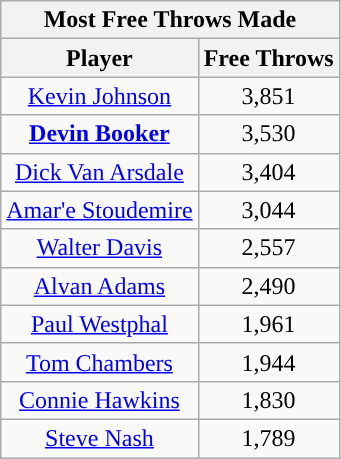<table class="wikitable sortable" style="text-align:center">
<tr>
<th colspan="5">Most Free Throws Made</th>
</tr>
<tr>
<th>Player</th>
<th>Free Throws</th>
</tr>
<tr>
<td><a href='#'>Kevin Johnson</a></td>
<td>3,851</td>
</tr>
<tr>
<td><strong><a href='#'>Devin Booker</a></strong></td>
<td>3,530</td>
</tr>
<tr>
<td><a href='#'>Dick Van Arsdale</a></td>
<td>3,404</td>
</tr>
<tr>
<td><a href='#'>Amar'e Stoudemire</a></td>
<td>3,044</td>
</tr>
<tr>
<td><a href='#'>Walter Davis</a></td>
<td>2,557</td>
</tr>
<tr>
<td><a href='#'>Alvan Adams</a></td>
<td>2,490</td>
</tr>
<tr>
<td><a href='#'>Paul Westphal</a></td>
<td>1,961</td>
</tr>
<tr>
<td><a href='#'>Tom Chambers</a></td>
<td>1,944</td>
</tr>
<tr>
<td><a href='#'>Connie Hawkins</a></td>
<td>1,830</td>
</tr>
<tr>
<td><a href='#'>Steve Nash</a></td>
<td>1,789</td>
</tr>
</table>
